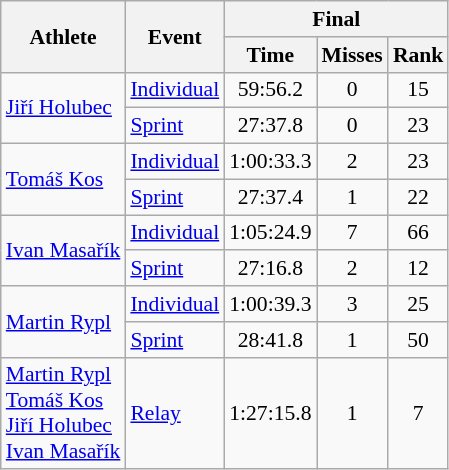<table class="wikitable" style="font-size:90%">
<tr>
<th rowspan="2">Athlete</th>
<th rowspan="2">Event</th>
<th colspan="3">Final</th>
</tr>
<tr>
<th>Time</th>
<th>Misses</th>
<th>Rank</th>
</tr>
<tr align="center">
<td align="left" rowspan=2><a href='#'>Jiří Holubec</a></td>
<td align="left"><a href='#'>Individual</a></td>
<td>59:56.2</td>
<td>0</td>
<td>15</td>
</tr>
<tr align="center">
<td align="left"><a href='#'>Sprint</a></td>
<td>27:37.8</td>
<td>0</td>
<td>23</td>
</tr>
<tr align="center">
<td align="left" rowspan=2><a href='#'>Tomáš Kos</a></td>
<td align="left"><a href='#'>Individual</a></td>
<td>1:00:33.3</td>
<td>2</td>
<td>23</td>
</tr>
<tr align="center">
<td align="left"><a href='#'>Sprint</a></td>
<td>27:37.4</td>
<td>1</td>
<td>22</td>
</tr>
<tr align="center">
<td align="left" rowspan=2><a href='#'>Ivan Masařík</a></td>
<td align="left"><a href='#'>Individual</a></td>
<td>1:05:24.9</td>
<td>7</td>
<td>66</td>
</tr>
<tr align="center">
<td align="left"><a href='#'>Sprint</a></td>
<td>27:16.8</td>
<td>2</td>
<td>12</td>
</tr>
<tr align="center">
<td align="left" rowspan=2><a href='#'>Martin Rypl</a></td>
<td align="left"><a href='#'>Individual</a></td>
<td>1:00:39.3</td>
<td>3</td>
<td>25</td>
</tr>
<tr align="center">
<td align="left"><a href='#'>Sprint</a></td>
<td>28:41.8</td>
<td>1</td>
<td>50</td>
</tr>
<tr align="center">
<td align="left"><a href='#'>Martin Rypl</a> <br> <a href='#'>Tomáš Kos</a> <br> <a href='#'>Jiří Holubec</a> <br> <a href='#'>Ivan Masařík</a></td>
<td align="left"><a href='#'>Relay</a></td>
<td>1:27:15.8</td>
<td>1</td>
<td>7</td>
</tr>
</table>
